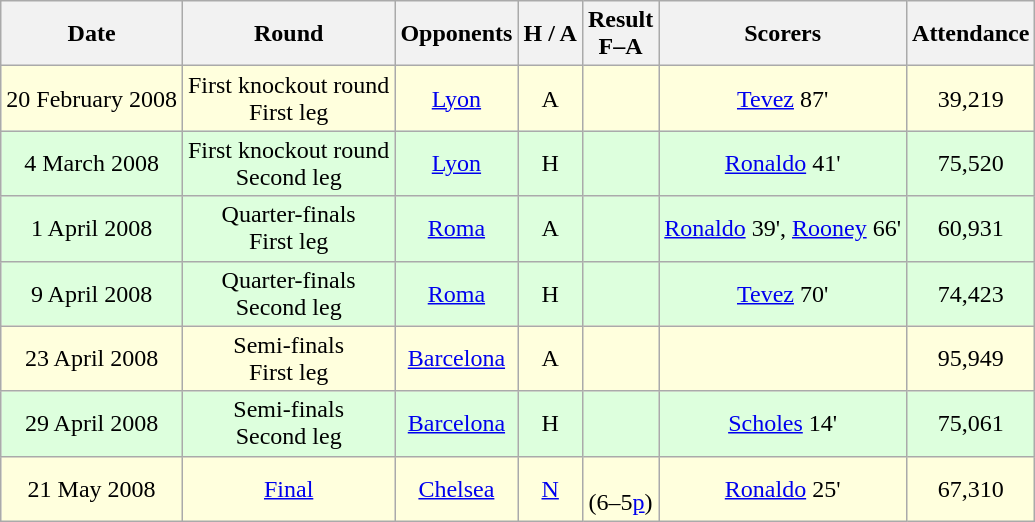<table class="wikitable" style="text-align:center">
<tr>
<th>Date</th>
<th>Round</th>
<th>Opponents</th>
<th>H / A</th>
<th>Result<br>F–A</th>
<th>Scorers</th>
<th>Attendance</th>
</tr>
<tr bgcolor="#ffffdd">
<td>20 February 2008</td>
<td>First knockout round<br>First leg</td>
<td><a href='#'>Lyon</a></td>
<td>A</td>
<td></td>
<td><a href='#'>Tevez</a> 87'</td>
<td>39,219</td>
</tr>
<tr bgcolor="#ddffdd">
<td>4 March 2008</td>
<td>First knockout round<br>Second leg</td>
<td><a href='#'>Lyon</a></td>
<td>H</td>
<td></td>
<td><a href='#'>Ronaldo</a> 41'</td>
<td>75,520</td>
</tr>
<tr bgcolor="#ddffdd">
<td>1 April 2008</td>
<td>Quarter-finals<br>First leg</td>
<td><a href='#'>Roma</a></td>
<td>A</td>
<td></td>
<td><a href='#'>Ronaldo</a> 39', <a href='#'>Rooney</a> 66'</td>
<td>60,931</td>
</tr>
<tr bgcolor="#ddffdd">
<td>9 April 2008</td>
<td>Quarter-finals<br>Second leg</td>
<td><a href='#'>Roma</a></td>
<td>H</td>
<td></td>
<td><a href='#'>Tevez</a> 70'</td>
<td>74,423</td>
</tr>
<tr bgcolor="#ffffdd">
<td>23 April 2008</td>
<td>Semi-finals<br>First leg</td>
<td><a href='#'>Barcelona</a></td>
<td>A</td>
<td></td>
<td></td>
<td>95,949</td>
</tr>
<tr bgcolor="#ddffdd">
<td>29 April 2008</td>
<td>Semi-finals<br>Second leg</td>
<td><a href='#'>Barcelona</a></td>
<td>H</td>
<td></td>
<td><a href='#'>Scholes</a> 14'</td>
<td>75,061</td>
</tr>
<tr bgcolor="#ffffdd">
<td>21 May 2008</td>
<td><a href='#'>Final</a></td>
<td><a href='#'>Chelsea</a></td>
<td><a href='#'>N</a></td>
<td><br>(6–5<a href='#'>p</a>)</td>
<td><a href='#'>Ronaldo</a> 25'</td>
<td>67,310</td>
</tr>
</table>
